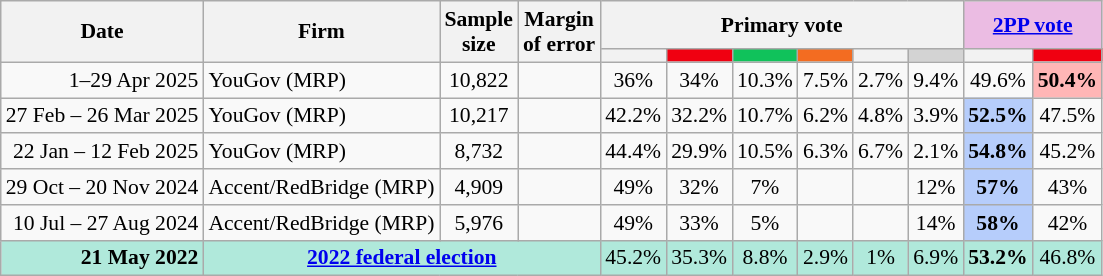<table class="nowrap wikitable tpl-blanktable" style=text-align:center;font-size:90%>
<tr>
<th rowspan=2>Date</th>
<th rowspan=2>Firm</th>
<th rowspan=2>Sample<br>size</th>
<th rowspan=2>Margin<br>of error</th>
<th colspan=6>Primary vote</th>
<th colspan=2 class=unsortable style=background:#ebbce3><a href='#'>2PP vote</a></th>
</tr>
<tr>
<th class="unsortable" style=background:></th>
<th class="unsortable" style="background:#F00011"></th>
<th class=unsortable style=background:#10C25B></th>
<th class=unsortable style=background:#f36c21></th>
<th class=unsortable style=background:></th>
<th class=unsortable style=background:lightgray></th>
<th class="unsortable" style=background:></th>
<th class="unsortable" style="background:#F00011"></th>
</tr>
<tr>
<td align=right>1–29 Apr 2025</td>
<td align=left>YouGov (MRP)</td>
<td>10,822</td>
<td></td>
<td>36%</td>
<td>34%</td>
<td>10.3%</td>
<td>7.5%</td>
<td>2.7%</td>
<td>9.4%</td>
<td>49.6%</td>
<th style=background:#FFB6B6>50.4%</th>
</tr>
<tr>
<td align=right>27 Feb – 26 Mar 2025</td>
<td align=left>YouGov (MRP)</td>
<td>10,217</td>
<td></td>
<td>42.2%</td>
<td>32.2%</td>
<td>10.7%</td>
<td>6.2%</td>
<td>4.8%</td>
<td>3.9%</td>
<th style="background:#B6CDFB">52.5%</th>
<td>47.5%</td>
</tr>
<tr>
<td align=right>22 Jan – 12 Feb 2025</td>
<td align=left>YouGov (MRP)</td>
<td>8,732</td>
<td></td>
<td>44.4%</td>
<td>29.9%</td>
<td>10.5%</td>
<td>6.3%</td>
<td>6.7%</td>
<td>2.1%</td>
<th style="background:#B6CDFB">54.8%</th>
<td>45.2%</td>
</tr>
<tr>
<td align=right>29 Oct – 20 Nov 2024</td>
<td align=left>Accent/RedBridge (MRP)</td>
<td>4,909</td>
<td></td>
<td>49%</td>
<td>32%</td>
<td>7%</td>
<td></td>
<td></td>
<td>12%</td>
<th style="background:#B6CDFB"><strong>57%</strong></th>
<td>43%</td>
</tr>
<tr>
<td align=right>10 Jul – 27 Aug 2024</td>
<td align=left>Accent/RedBridge (MRP)</td>
<td>5,976</td>
<td></td>
<td>49%</td>
<td>33%</td>
<td>5%</td>
<td></td>
<td></td>
<td>14%</td>
<th style="background:#B6CDFB">58%</th>
<td>42%</td>
</tr>
<tr style="background:#b0e9db">
<td style="text-align:right" data-sort-value="21-May-2022"><strong>21 May 2022</strong></td>
<td colspan="3" style="text-align:center"><strong><a href='#'>2022 federal election</a></strong></td>
<td>45.2%</td>
<td>35.3%</td>
<td>8.8%</td>
<td>2.9%</td>
<td>1%</td>
<td>6.9%</td>
<td><strong>53.2%</strong></td>
<td>46.8%</td>
</tr>
</table>
